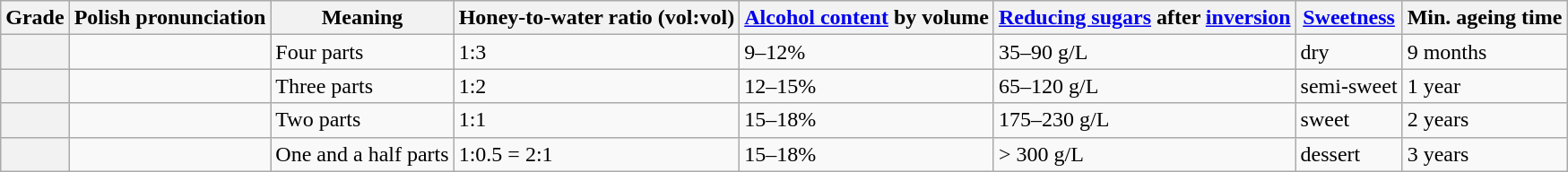<table class="wikitable">
<tr>
<th scope="col">Grade</th>
<th scope="col">Polish pronunciation</th>
<th scope="col">Meaning</th>
<th scope="col">Honey-to-water ratio (vol:vol)</th>
<th scope="col"><a href='#'>Alcohol content</a> by volume</th>
<th scope="col"><a href='#'>Reducing sugars</a> after <a href='#'>inversion</a></th>
<th scope="col"><a href='#'>Sweetness</a></th>
<th scope="col">Min. ageing time</th>
</tr>
<tr>
<th scope="row"></th>
<td></td>
<td>Four parts</td>
<td>1:3</td>
<td>9–12%</td>
<td>35–90 g/L</td>
<td>dry</td>
<td>9 months</td>
</tr>
<tr>
<th scope="row"></th>
<td></td>
<td>Three parts</td>
<td>1:2</td>
<td>12–15%</td>
<td>65–120 g/L</td>
<td>semi-sweet</td>
<td>1 year</td>
</tr>
<tr>
<th scope="row"></th>
<td></td>
<td>Two parts</td>
<td>1:1</td>
<td>15–18%</td>
<td>175–230 g/L</td>
<td>sweet</td>
<td>2 years</td>
</tr>
<tr>
<th scope="row"></th>
<td></td>
<td>One and a half parts</td>
<td>1:0.5 = 2:1</td>
<td>15–18%</td>
<td>> 300 g/L</td>
<td>dessert</td>
<td>3 years</td>
</tr>
</table>
